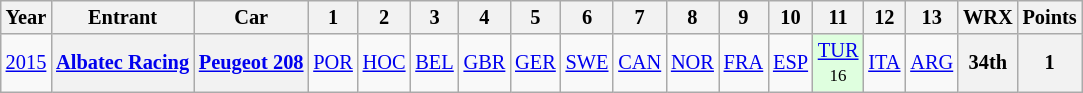<table class="wikitable" border="1" style="text-align:center; font-size:85%;">
<tr valign="top">
<th>Year</th>
<th>Entrant</th>
<th>Car</th>
<th>1</th>
<th>2</th>
<th>3</th>
<th>4</th>
<th>5</th>
<th>6</th>
<th>7</th>
<th>8</th>
<th>9</th>
<th>10</th>
<th>11</th>
<th>12</th>
<th>13</th>
<th>WRX</th>
<th>Points</th>
</tr>
<tr>
<td><a href='#'>2015</a></td>
<th nowrap><a href='#'>Albatec Racing</a></th>
<th nowrap><a href='#'>Peugeot 208</a></th>
<td><a href='#'>POR</a><br><small></small></td>
<td><a href='#'>HOC</a><br><small></small></td>
<td><a href='#'>BEL</a><br><small></small></td>
<td><a href='#'>GBR</a><br><small></small></td>
<td><a href='#'>GER</a><br><small></small></td>
<td><a href='#'>SWE</a><br><small></small></td>
<td><a href='#'>CAN</a><br><small></small></td>
<td><a href='#'>NOR</a><br><small></small></td>
<td><a href='#'>FRA</a><br><small></small></td>
<td><a href='#'>ESP</a><br><small></small></td>
<td style="background:#DFFFDF;"><a href='#'>TUR</a><br><small>16</small></td>
<td><a href='#'>ITA</a><br><small></small></td>
<td><a href='#'>ARG</a><br><small></small></td>
<th>34th</th>
<th>1</th>
</tr>
</table>
